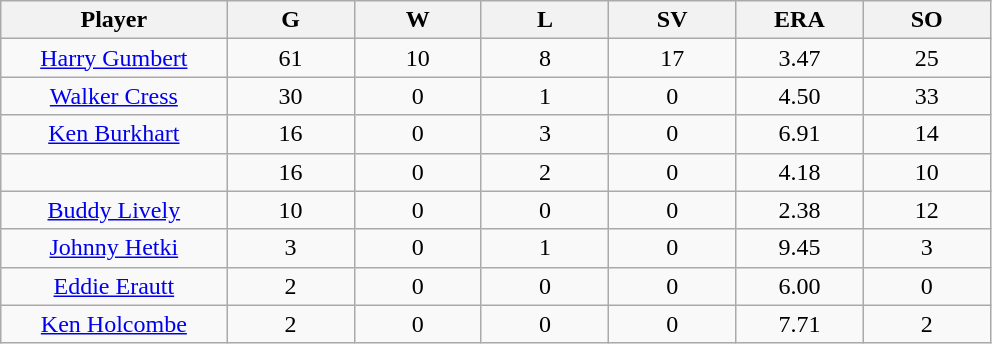<table class="wikitable sortable">
<tr>
<th bgcolor="#DDDDFF" width="16%">Player</th>
<th bgcolor="#DDDDFF" width="9%">G</th>
<th bgcolor="#DDDDFF" width="9%">W</th>
<th bgcolor="#DDDDFF" width="9%">L</th>
<th bgcolor="#DDDDFF" width="9%">SV</th>
<th bgcolor="#DDDDFF" width="9%">ERA</th>
<th bgcolor="#DDDDFF" width="9%">SO</th>
</tr>
<tr align="center">
<td><a href='#'>Harry Gumbert</a></td>
<td>61</td>
<td>10</td>
<td>8</td>
<td>17</td>
<td>3.47</td>
<td>25</td>
</tr>
<tr align=center>
<td><a href='#'>Walker Cress</a></td>
<td>30</td>
<td>0</td>
<td>1</td>
<td>0</td>
<td>4.50</td>
<td>33</td>
</tr>
<tr align=center>
<td><a href='#'>Ken Burkhart</a></td>
<td>16</td>
<td>0</td>
<td>3</td>
<td>0</td>
<td>6.91</td>
<td>14</td>
</tr>
<tr align=center>
<td></td>
<td>16</td>
<td>0</td>
<td>2</td>
<td>0</td>
<td>4.18</td>
<td>10</td>
</tr>
<tr align="center">
<td><a href='#'>Buddy Lively</a></td>
<td>10</td>
<td>0</td>
<td>0</td>
<td>0</td>
<td>2.38</td>
<td>12</td>
</tr>
<tr align=center>
<td><a href='#'>Johnny Hetki</a></td>
<td>3</td>
<td>0</td>
<td>1</td>
<td>0</td>
<td>9.45</td>
<td>3</td>
</tr>
<tr align=center>
<td><a href='#'>Eddie Erautt</a></td>
<td>2</td>
<td>0</td>
<td>0</td>
<td>0</td>
<td>6.00</td>
<td>0</td>
</tr>
<tr align=center>
<td><a href='#'>Ken Holcombe</a></td>
<td>2</td>
<td>0</td>
<td>0</td>
<td>0</td>
<td>7.71</td>
<td>2</td>
</tr>
</table>
